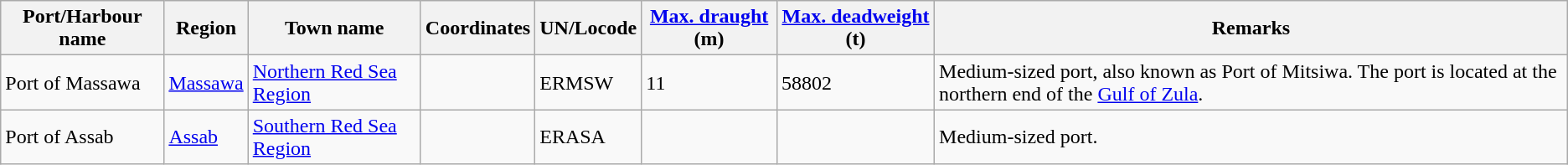<table class="wikitable sortable">
<tr>
<th>Port/Harbour name</th>
<th>Region</th>
<th>Town name</th>
<th>Coordinates</th>
<th>UN/Locode</th>
<th><a href='#'>Max. draught</a> (m)</th>
<th><a href='#'>Max. deadweight</a> (t)</th>
<th>Remarks</th>
</tr>
<tr>
<td>Port of Massawa</td>
<td><a href='#'>Massawa</a></td>
<td><a href='#'>Northern Red Sea Region</a></td>
<td></td>
<td>ERMSW</td>
<td>11</td>
<td>58802</td>
<td>Medium-sized port, also known as Port of Mitsiwa. The port is located at the northern end of the <a href='#'>Gulf of Zula</a>.</td>
</tr>
<tr>
<td>Port of Assab</td>
<td><a href='#'>Assab</a></td>
<td><a href='#'>Southern Red Sea Region</a></td>
<td></td>
<td>ERASA</td>
<td></td>
<td></td>
<td>Medium-sized port.</td>
</tr>
</table>
